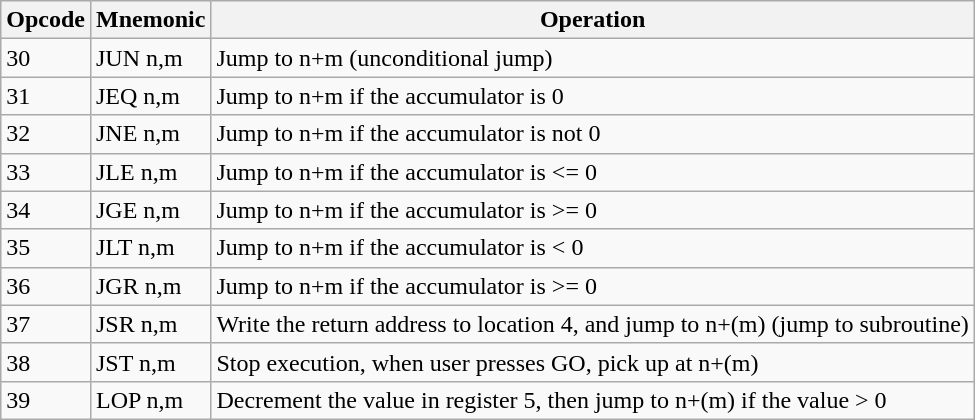<table class="wikitable">
<tr>
<th>Opcode</th>
<th>Mnemonic</th>
<th>Operation</th>
</tr>
<tr>
<td>30</td>
<td>JUN n,m</td>
<td>Jump to n+m (unconditional jump)</td>
</tr>
<tr>
<td>31</td>
<td>JEQ n,m</td>
<td>Jump to n+m if the accumulator is 0</td>
</tr>
<tr>
<td>32</td>
<td>JNE n,m</td>
<td>Jump to n+m if the accumulator is not 0</td>
</tr>
<tr>
<td>33</td>
<td>JLE n,m</td>
<td>Jump to n+m if the accumulator is <= 0</td>
</tr>
<tr>
<td>34</td>
<td>JGE n,m</td>
<td>Jump to n+m if the accumulator is >= 0</td>
</tr>
<tr>
<td>35</td>
<td>JLT n,m</td>
<td>Jump to n+m if the accumulator is < 0</td>
</tr>
<tr>
<td>36</td>
<td>JGR n,m</td>
<td>Jump to n+m if the accumulator is >= 0</td>
</tr>
<tr>
<td>37</td>
<td>JSR n,m</td>
<td>Write the return address to location 4, and jump to n+(m) (jump to subroutine)</td>
</tr>
<tr>
<td>38</td>
<td>JST n,m</td>
<td>Stop execution, when user presses GO, pick up at n+(m)</td>
</tr>
<tr>
<td>39</td>
<td>LOP n,m</td>
<td>Decrement the value in register 5, then jump to n+(m) if the value > 0</td>
</tr>
</table>
